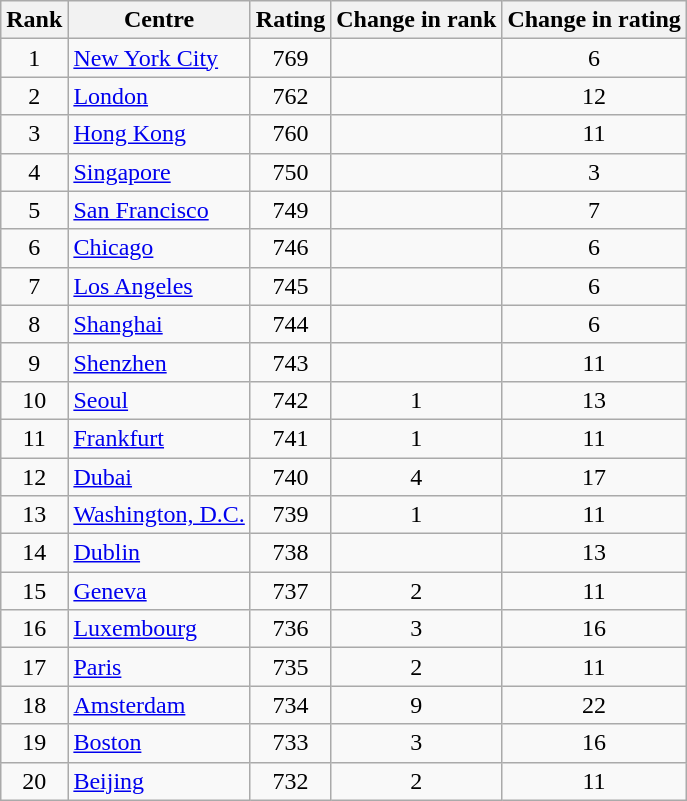<table class="wikitable"  style="text-align:center; margin:1em;">
<tr>
<th>Rank</th>
<th>Centre</th>
<th>Rating</th>
<th>Change in rank</th>
<th>Change in rating</th>
</tr>
<tr>
<td>1</td>
<td align=left> <a href='#'>New York City</a></td>
<td>769</td>
<td></td>
<td> 6</td>
</tr>
<tr>
<td>2</td>
<td align=left> <a href='#'>London</a></td>
<td>762</td>
<td></td>
<td> 12</td>
</tr>
<tr>
<td>3</td>
<td align=left> <a href='#'>Hong Kong</a></td>
<td>760</td>
<td></td>
<td> 11</td>
</tr>
<tr>
<td>4</td>
<td align=left> <a href='#'>Singapore</a></td>
<td>750</td>
<td></td>
<td> 3</td>
</tr>
<tr>
<td>5</td>
<td align=left> <a href='#'>San Francisco</a></td>
<td>749</td>
<td></td>
<td> 7</td>
</tr>
<tr>
<td>6</td>
<td align=left> <a href='#'>Chicago</a></td>
<td>746</td>
<td></td>
<td> 6</td>
</tr>
<tr>
<td>7</td>
<td align="left"> <a href='#'>Los Angeles</a></td>
<td>745</td>
<td></td>
<td> 6</td>
</tr>
<tr>
<td>8</td>
<td align="left"> <a href='#'>Shanghai</a></td>
<td>744</td>
<td></td>
<td> 6</td>
</tr>
<tr>
<td>9</td>
<td align="left"> <a href='#'>Shenzhen</a></td>
<td>743</td>
<td></td>
<td> 11</td>
</tr>
<tr>
<td>10</td>
<td align="left"> <a href='#'>Seoul</a></td>
<td>742</td>
<td> 1</td>
<td> 13</td>
</tr>
<tr>
<td>11</td>
<td align="left"> <a href='#'>Frankfurt</a></td>
<td>741</td>
<td> 1</td>
<td> 11</td>
</tr>
<tr>
<td>12</td>
<td align="left"> <a href='#'>Dubai</a></td>
<td>740</td>
<td> 4</td>
<td> 17</td>
</tr>
<tr>
<td>13</td>
<td align="left"> <a href='#'>Washington, D.C.</a></td>
<td>739</td>
<td> 1</td>
<td> 11</td>
</tr>
<tr>
<td>14</td>
<td align="left"> <a href='#'>Dublin</a></td>
<td>738</td>
<td></td>
<td> 13</td>
</tr>
<tr>
<td>15</td>
<td align="left"> <a href='#'>Geneva</a></td>
<td>737</td>
<td> 2</td>
<td> 11</td>
</tr>
<tr>
<td>16</td>
<td align="left"> <a href='#'>Luxembourg</a></td>
<td>736</td>
<td> 3</td>
<td> 16</td>
</tr>
<tr>
<td>17</td>
<td align="left"> <a href='#'>Paris</a></td>
<td>735</td>
<td> 2</td>
<td> 11</td>
</tr>
<tr>
<td>18</td>
<td align="left"><a href='#'>Amsterdam</a></td>
<td>734</td>
<td> 9</td>
<td> 22</td>
</tr>
<tr>
<td>19</td>
<td align="left"> <a href='#'>Boston</a></td>
<td>733</td>
<td> 3</td>
<td> 16</td>
</tr>
<tr>
<td>20</td>
<td align="left"> <a href='#'>Beijing</a></td>
<td>732</td>
<td> 2</td>
<td> 11</td>
</tr>
</table>
